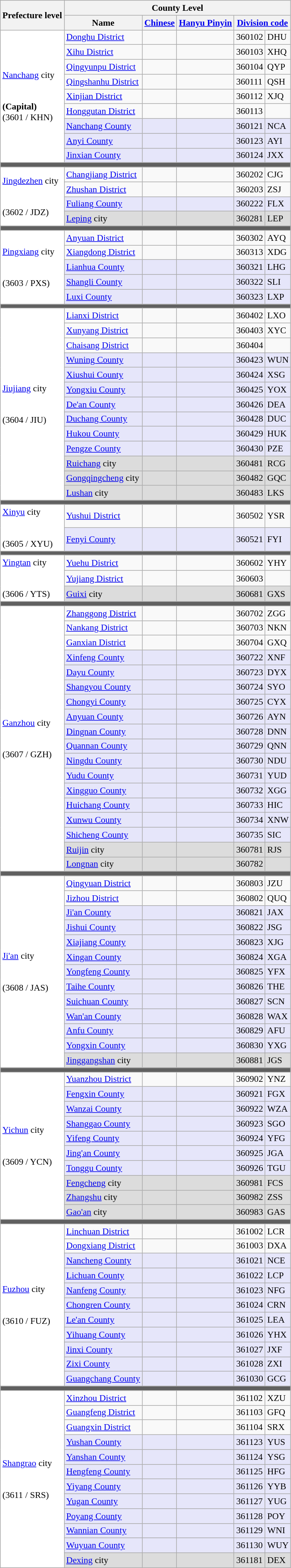<table class="wikitable" style="padding: 24em 0; font-size: 90%;">
<tr>
<th rowspan="2">Prefecture level</th>
<th colspan="5">County Level</th>
</tr>
<tr>
<th>Name</th>
<th><a href='#'>Chinese</a></th>
<th><a href='#'>Hanyu Pinyin</a></th>
<th colspan="2"><a href='#'>Division code</a></th>
</tr>
<tr>
<td bgcolor="#FFFFFF" rowspan = 9><a href='#'>Nanchang</a> city <br><br><br> <strong>(Capital)</strong><br>(3601 / KHN)</td>
<td><a href='#'>Donghu District</a></td>
<td></td>
<td></td>
<td>360102</td>
<td>DHU</td>
</tr>
<tr>
<td><a href='#'>Xihu District</a></td>
<td></td>
<td></td>
<td>360103</td>
<td>XHQ</td>
</tr>
<tr>
<td><a href='#'>Qingyunpu District</a></td>
<td></td>
<td></td>
<td>360104</td>
<td>QYP</td>
</tr>
<tr>
<td><a href='#'>Qingshanhu District</a></td>
<td></td>
<td></td>
<td>360111</td>
<td>QSH</td>
</tr>
<tr>
<td><a href='#'>Xinjian District</a></td>
<td></td>
<td></td>
<td>360112</td>
<td>XJQ</td>
</tr>
<tr>
<td><a href='#'>Honggutan District</a></td>
<td></td>
<td></td>
<td>360113</td>
<td></td>
</tr>
<tr bgcolor="#E6E6FA">
<td><a href='#'>Nanchang County</a></td>
<td></td>
<td></td>
<td>360121</td>
<td>NCA</td>
</tr>
<tr bgcolor="#E6E6FA">
<td><a href='#'>Anyi County</a></td>
<td></td>
<td></td>
<td>360123</td>
<td>AYI</td>
</tr>
<tr bgcolor="#E6E6FA">
<td><a href='#'>Jinxian County</a></td>
<td></td>
<td></td>
<td>360124</td>
<td>JXX</td>
</tr>
<tr>
</tr>
<tr style = "background:#606060; height: 2pt">
<td colspan = "6"></td>
</tr>
<tr>
<td bgcolor="#FFFFFF" rowspan = 4><a href='#'>Jingdezhen</a> city <br><br><br>(3602 / JDZ)</td>
<td><a href='#'>Changjiang District</a></td>
<td></td>
<td></td>
<td>360202</td>
<td>CJG</td>
</tr>
<tr>
<td><a href='#'>Zhushan District</a></td>
<td></td>
<td></td>
<td>360203</td>
<td>ZSJ</td>
</tr>
<tr bgcolor="#E6E6FA">
<td><a href='#'>Fuliang County</a></td>
<td></td>
<td></td>
<td>360222</td>
<td>FLX</td>
</tr>
<tr bgcolor="#DCDCDC">
<td><a href='#'>Leping</a> city</td>
<td></td>
<td></td>
<td>360281</td>
<td>LEP</td>
</tr>
<tr>
</tr>
<tr style = "background:#606060; height: 2pt">
<td colspan = "6"></td>
</tr>
<tr>
<td bgcolor="#FFFFFF" rowspan = 5><a href='#'>Pingxiang</a> city <br><br><br>(3603 / PXS)</td>
<td><a href='#'>Anyuan District</a></td>
<td></td>
<td></td>
<td>360302</td>
<td>AYQ</td>
</tr>
<tr>
<td><a href='#'>Xiangdong District</a></td>
<td></td>
<td></td>
<td>360313</td>
<td>XDG</td>
</tr>
<tr bgcolor="#E6E6FA">
<td><a href='#'>Lianhua County</a></td>
<td></td>
<td></td>
<td>360321</td>
<td>LHG</td>
</tr>
<tr bgcolor="#E6E6FA">
<td><a href='#'>Shangli County</a></td>
<td></td>
<td></td>
<td>360322</td>
<td>SLI</td>
</tr>
<tr bgcolor="#E6E6FA">
<td><a href='#'>Luxi County</a></td>
<td></td>
<td></td>
<td>360323</td>
<td>LXP</td>
</tr>
<tr>
</tr>
<tr style = "background:#606060; height: 2pt">
<td colspan = "6"></td>
</tr>
<tr>
<td bgcolor="#FFFFFF" rowspan = 13><a href='#'>Jiujiang</a> city <br><br><br>(3604 / JIU)</td>
<td><a href='#'>Lianxi District</a></td>
<td></td>
<td></td>
<td>360402</td>
<td>LXO</td>
</tr>
<tr>
<td><a href='#'>Xunyang District</a></td>
<td></td>
<td></td>
<td>360403</td>
<td>XYC</td>
</tr>
<tr>
<td><a href='#'>Chaisang District</a></td>
<td></td>
<td></td>
<td>360404</td>
<td></td>
</tr>
<tr bgcolor="#E6E6FA">
<td><a href='#'>Wuning County</a></td>
<td></td>
<td></td>
<td>360423</td>
<td>WUN</td>
</tr>
<tr bgcolor="#E6E6FA">
<td><a href='#'>Xiushui County</a></td>
<td></td>
<td></td>
<td>360424</td>
<td>XSG</td>
</tr>
<tr bgcolor="#E6E6FA">
<td><a href='#'>Yongxiu County</a></td>
<td></td>
<td></td>
<td>360425</td>
<td>YOX</td>
</tr>
<tr bgcolor="#E6E6FA">
<td><a href='#'>De'an County</a></td>
<td></td>
<td></td>
<td>360426</td>
<td>DEA</td>
</tr>
<tr bgcolor="#E6E6FA">
<td><a href='#'>Duchang County</a></td>
<td></td>
<td></td>
<td>360428</td>
<td>DUC</td>
</tr>
<tr bgcolor="#E6E6FA">
<td><a href='#'>Hukou County</a></td>
<td></td>
<td></td>
<td>360429</td>
<td>HUK</td>
</tr>
<tr bgcolor="#E6E6FA">
<td><a href='#'>Pengze County</a></td>
<td></td>
<td></td>
<td>360430</td>
<td>PZE</td>
</tr>
<tr bgcolor="#DCDCDC">
<td><a href='#'>Ruichang</a> city</td>
<td></td>
<td></td>
<td>360481</td>
<td>RCG</td>
</tr>
<tr bgcolor="#DCDCDC">
<td><a href='#'>Gongqingcheng</a> city</td>
<td></td>
<td></td>
<td>360482</td>
<td>GQC</td>
</tr>
<tr bgcolor="#DCDCDC">
<td><a href='#'>Lushan</a> city</td>
<td></td>
<td></td>
<td>360483</td>
<td>LKS</td>
</tr>
<tr>
</tr>
<tr style = "background:#606060; height: 2pt">
<td colspan = "6"></td>
</tr>
<tr>
<td bgcolor="#FFFFFF" rowspan = 2><a href='#'>Xinyu</a> city <br><br><br>(3605 / XYU)</td>
<td><a href='#'>Yushui District</a></td>
<td></td>
<td></td>
<td>360502</td>
<td>YSR</td>
</tr>
<tr bgcolor="#E6E6FA">
<td><a href='#'>Fenyi County</a></td>
<td></td>
<td></td>
<td>360521</td>
<td>FYI</td>
</tr>
<tr>
</tr>
<tr style = "background:#606060; height: 2pt">
<td colspan = "6"></td>
</tr>
<tr>
<td bgcolor="#FFFFFF" rowspan = 3><a href='#'>Yingtan</a> city <br><br><br>(3606 / YTS)</td>
<td><a href='#'>Yuehu District</a></td>
<td></td>
<td></td>
<td>360602</td>
<td>YHY</td>
</tr>
<tr>
<td><a href='#'>Yujiang District</a></td>
<td></td>
<td></td>
<td>360603</td>
<td></td>
</tr>
<tr bgcolor="#DCDCDC">
<td><a href='#'>Guixi</a> city</td>
<td></td>
<td></td>
<td>360681</td>
<td>GXS</td>
</tr>
<tr>
</tr>
<tr style = "background:#606060; height: 2pt">
<td colspan = "6"></td>
</tr>
<tr>
<td bgcolor="#FFFFFF" rowspan = 18><a href='#'>Ganzhou</a> city <br><br><br>(3607 / GZH)</td>
<td><a href='#'>Zhanggong District</a></td>
<td></td>
<td></td>
<td>360702</td>
<td>ZGG</td>
</tr>
<tr>
<td><a href='#'>Nankang District</a></td>
<td></td>
<td></td>
<td>360703</td>
<td>NKN</td>
</tr>
<tr>
<td><a href='#'>Ganxian District</a></td>
<td></td>
<td></td>
<td>360704</td>
<td>GXQ</td>
</tr>
<tr bgcolor="#E6E6FA">
<td><a href='#'>Xinfeng County</a></td>
<td></td>
<td></td>
<td>360722</td>
<td>XNF</td>
</tr>
<tr bgcolor="#E6E6FA">
<td><a href='#'>Dayu County</a></td>
<td></td>
<td></td>
<td>360723</td>
<td>DYX</td>
</tr>
<tr bgcolor="#E6E6FA">
<td><a href='#'>Shangyou County</a></td>
<td></td>
<td></td>
<td>360724</td>
<td>SYO</td>
</tr>
<tr bgcolor="#E6E6FA">
<td><a href='#'>Chongyi County</a></td>
<td></td>
<td></td>
<td>360725</td>
<td>CYX</td>
</tr>
<tr bgcolor="#E6E6FA">
<td><a href='#'>Anyuan County</a></td>
<td></td>
<td></td>
<td>360726</td>
<td>AYN</td>
</tr>
<tr bgcolor="#E6E6FA">
<td><a href='#'>Dingnan County</a></td>
<td></td>
<td></td>
<td>360728</td>
<td>DNN</td>
</tr>
<tr bgcolor="#E6E6FA">
<td><a href='#'>Quannan County</a></td>
<td></td>
<td></td>
<td>360729</td>
<td>QNN</td>
</tr>
<tr bgcolor="#E6E6FA">
<td><a href='#'>Ningdu County</a></td>
<td></td>
<td></td>
<td>360730</td>
<td>NDU</td>
</tr>
<tr bgcolor="#E6E6FA">
<td><a href='#'>Yudu County</a></td>
<td></td>
<td></td>
<td>360731</td>
<td>YUD</td>
</tr>
<tr bgcolor="#E6E6FA">
<td><a href='#'>Xingguo County</a></td>
<td></td>
<td></td>
<td>360732</td>
<td>XGG</td>
</tr>
<tr bgcolor="#E6E6FA">
<td><a href='#'>Huichang County</a></td>
<td></td>
<td></td>
<td>360733</td>
<td>HIC</td>
</tr>
<tr bgcolor="#E6E6FA">
<td><a href='#'>Xunwu County</a></td>
<td></td>
<td></td>
<td>360734</td>
<td>XNW</td>
</tr>
<tr bgcolor="#E6E6FA">
<td><a href='#'>Shicheng County</a></td>
<td></td>
<td></td>
<td>360735</td>
<td>SIC</td>
</tr>
<tr bgcolor="#DCDCDC">
<td><a href='#'>Ruijin</a> city</td>
<td></td>
<td></td>
<td>360781</td>
<td>RJS</td>
</tr>
<tr bgcolor="#DCDCDC">
<td><a href='#'>Longnan</a> city</td>
<td></td>
<td></td>
<td>360782</td>
<td></td>
</tr>
<tr>
</tr>
<tr style = "background:#606060; height: 2pt">
<td colspan = "6"></td>
</tr>
<tr>
<td bgcolor="#FFFFFF" rowspan = 13><a href='#'>Ji'an</a> city <br><br><br>(3608 / JAS)</td>
<td><a href='#'>Qingyuan District</a></td>
<td></td>
<td></td>
<td>360803</td>
<td>JZU</td>
</tr>
<tr>
<td><a href='#'>Jizhou District</a></td>
<td></td>
<td></td>
<td>360802</td>
<td>QUQ</td>
</tr>
<tr bgcolor="#E6E6FA">
<td><a href='#'>Ji'an County</a></td>
<td></td>
<td></td>
<td>360821</td>
<td>JAX</td>
</tr>
<tr bgcolor="#E6E6FA">
<td><a href='#'>Jishui County</a></td>
<td></td>
<td></td>
<td>360822</td>
<td>JSG</td>
</tr>
<tr bgcolor="#E6E6FA">
<td><a href='#'>Xiajiang County</a></td>
<td></td>
<td></td>
<td>360823</td>
<td>XJG</td>
</tr>
<tr bgcolor="#E6E6FA">
<td><a href='#'>Xingan County</a></td>
<td></td>
<td></td>
<td>360824</td>
<td>XGA</td>
</tr>
<tr bgcolor="#E6E6FA">
<td><a href='#'>Yongfeng County</a></td>
<td></td>
<td></td>
<td>360825</td>
<td>YFX</td>
</tr>
<tr bgcolor="#E6E6FA">
<td><a href='#'>Taihe County</a></td>
<td></td>
<td></td>
<td>360826</td>
<td>THE</td>
</tr>
<tr bgcolor="#E6E6FA">
<td><a href='#'>Suichuan County</a></td>
<td></td>
<td></td>
<td>360827</td>
<td>SCN</td>
</tr>
<tr bgcolor="#E6E6FA">
<td><a href='#'>Wan'an County</a></td>
<td></td>
<td></td>
<td>360828</td>
<td>WAX</td>
</tr>
<tr bgcolor="#E6E6FA">
<td><a href='#'>Anfu County</a></td>
<td></td>
<td></td>
<td>360829</td>
<td>AFU</td>
</tr>
<tr bgcolor="#E6E6FA">
<td><a href='#'>Yongxin County</a></td>
<td></td>
<td></td>
<td>360830</td>
<td>YXG</td>
</tr>
<tr bgcolor="#DCDCDC">
<td><a href='#'>Jinggangshan</a> city</td>
<td></td>
<td></td>
<td>360881</td>
<td>JGS</td>
</tr>
<tr>
</tr>
<tr style = "background:#606060; height: 2pt">
<td colspan = "6"></td>
</tr>
<tr>
<td bgcolor="#FFFFFF" rowspan = 10><a href='#'>Yichun</a> city <br><br><br>(3609 / YCN)</td>
<td><a href='#'>Yuanzhou District</a></td>
<td></td>
<td></td>
<td>360902</td>
<td>YNZ</td>
</tr>
<tr bgcolor="#E6E6FA">
<td><a href='#'>Fengxin County</a></td>
<td></td>
<td></td>
<td>360921</td>
<td>FGX</td>
</tr>
<tr bgcolor="#E6E6FA">
<td><a href='#'>Wanzai County</a></td>
<td></td>
<td> </td>
<td>360922</td>
<td>WZA</td>
</tr>
<tr bgcolor="#E6E6FA">
<td><a href='#'>Shanggao County</a></td>
<td></td>
<td></td>
<td>360923</td>
<td>SGO</td>
</tr>
<tr bgcolor="#E6E6FA">
<td><a href='#'>Yifeng County</a></td>
<td></td>
<td></td>
<td>360924</td>
<td>YFG</td>
</tr>
<tr bgcolor="#E6E6FA">
<td><a href='#'>Jing'an County</a></td>
<td></td>
<td></td>
<td>360925</td>
<td>JGA</td>
</tr>
<tr bgcolor="#E6E6FA">
<td><a href='#'>Tonggu County</a></td>
<td></td>
<td></td>
<td>360926</td>
<td>TGU</td>
</tr>
<tr bgcolor="#DCDCDC">
<td><a href='#'>Fengcheng</a> city</td>
<td></td>
<td></td>
<td>360981</td>
<td>FCS</td>
</tr>
<tr bgcolor="#DCDCDC">
<td><a href='#'>Zhangshu</a> city</td>
<td></td>
<td></td>
<td>360982</td>
<td>ZSS</td>
</tr>
<tr bgcolor="#DCDCDC">
<td><a href='#'>Gao'an</a> city</td>
<td></td>
<td></td>
<td>360983</td>
<td>GAS</td>
</tr>
<tr>
</tr>
<tr style = "background:#606060; height: 2pt">
<td colspan = "6"></td>
</tr>
<tr>
<td bgcolor="#FFFFFF" rowspan = 11><a href='#'>Fuzhou</a> city <br><br><br>(3610 / FUZ)</td>
<td><a href='#'>Linchuan District</a></td>
<td></td>
<td></td>
<td>361002</td>
<td>LCR</td>
</tr>
<tr>
<td><a href='#'>Dongxiang District</a></td>
<td></td>
<td></td>
<td>361003</td>
<td>DXA</td>
</tr>
<tr bgcolor="#E6E6FA">
<td><a href='#'>Nancheng County</a></td>
<td></td>
<td></td>
<td>361021</td>
<td>NCE</td>
</tr>
<tr bgcolor="#E6E6FA">
<td><a href='#'>Lichuan County</a></td>
<td></td>
<td></td>
<td>361022</td>
<td>LCP</td>
</tr>
<tr bgcolor="#E6E6FA">
<td><a href='#'>Nanfeng County</a></td>
<td></td>
<td></td>
<td>361023</td>
<td>NFG</td>
</tr>
<tr bgcolor="#E6E6FA">
<td><a href='#'>Chongren County</a></td>
<td></td>
<td></td>
<td>361024</td>
<td>CRN</td>
</tr>
<tr bgcolor="#E6E6FA">
<td><a href='#'>Le'an County</a></td>
<td></td>
<td></td>
<td>361025</td>
<td>LEA</td>
</tr>
<tr bgcolor="#E6E6FA">
<td><a href='#'>Yihuang County</a></td>
<td></td>
<td></td>
<td>361026</td>
<td>YHX</td>
</tr>
<tr bgcolor="#E6E6FA">
<td><a href='#'>Jinxi County</a></td>
<td></td>
<td></td>
<td>361027</td>
<td>JXF</td>
</tr>
<tr bgcolor="#E6E6FA">
<td><a href='#'>Zixi County</a></td>
<td></td>
<td></td>
<td>361028</td>
<td>ZXI</td>
</tr>
<tr bgcolor="#E6E6FA">
<td><a href='#'>Guangchang County</a></td>
<td></td>
<td></td>
<td>361030</td>
<td>GCG</td>
</tr>
<tr>
</tr>
<tr style = "background:#606060; height: 2pt">
<td colspan = "6"></td>
</tr>
<tr>
<td bgcolor="#FFFFFF" rowspan = 12><a href='#'>Shangrao</a> city <br><br><br>(3611 / SRS)</td>
<td><a href='#'>Xinzhou District</a></td>
<td></td>
<td></td>
<td>361102</td>
<td>XZU</td>
</tr>
<tr>
<td><a href='#'>Guangfeng District</a></td>
<td></td>
<td></td>
<td>361103</td>
<td>GFQ</td>
</tr>
<tr>
<td><a href='#'>Guangxin District</a></td>
<td></td>
<td></td>
<td>361104</td>
<td>SRX</td>
</tr>
<tr bgcolor="#E6E6FA">
<td><a href='#'>Yushan County</a></td>
<td></td>
<td></td>
<td>361123</td>
<td>YUS</td>
</tr>
<tr bgcolor="#E6E6FA">
<td><a href='#'>Yanshan County</a></td>
<td></td>
<td> </td>
<td>361124</td>
<td>YSG</td>
</tr>
<tr bgcolor="#E6E6FA">
<td><a href='#'>Hengfeng County</a></td>
<td></td>
<td></td>
<td>361125</td>
<td>HFG</td>
</tr>
<tr bgcolor="#E6E6FA">
<td><a href='#'>Yiyang County</a></td>
<td></td>
<td></td>
<td>361126</td>
<td>YYB</td>
</tr>
<tr bgcolor="#E6E6FA">
<td><a href='#'>Yugan County</a></td>
<td></td>
<td></td>
<td>361127</td>
<td>YUG</td>
</tr>
<tr bgcolor="#E6E6FA">
<td><a href='#'>Poyang County</a></td>
<td></td>
<td></td>
<td>361128</td>
<td>POY</td>
</tr>
<tr bgcolor="#E6E6FA">
<td><a href='#'>Wannian County</a></td>
<td></td>
<td></td>
<td>361129</td>
<td>WNI</td>
</tr>
<tr bgcolor="#E6E6FA">
<td><a href='#'>Wuyuan County</a></td>
<td></td>
<td></td>
<td>361130</td>
<td>WUY</td>
</tr>
<tr bgcolor="#DCDCDC">
<td><a href='#'>Dexing</a> city</td>
<td></td>
<td></td>
<td>361181</td>
<td>DEX</td>
</tr>
</table>
